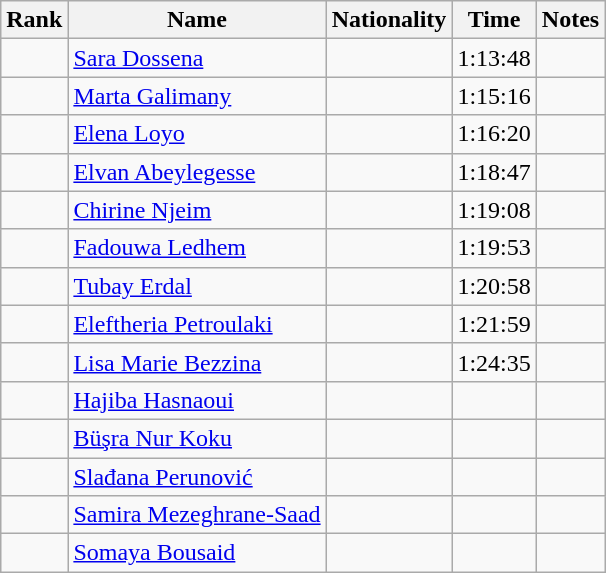<table class="wikitable sortable" style="text-align:center">
<tr>
<th>Rank</th>
<th>Name</th>
<th>Nationality</th>
<th>Time</th>
<th>Notes</th>
</tr>
<tr>
<td></td>
<td align=left><a href='#'>Sara Dossena</a></td>
<td align=left></td>
<td>1:13:48</td>
<td></td>
</tr>
<tr>
<td></td>
<td align=left><a href='#'>Marta Galimany</a></td>
<td align=left></td>
<td>1:15:16</td>
<td></td>
</tr>
<tr>
<td></td>
<td align=left><a href='#'>Elena Loyo</a></td>
<td align=left></td>
<td>1:16:20</td>
<td></td>
</tr>
<tr>
<td></td>
<td align=left><a href='#'>Elvan Abeylegesse</a></td>
<td align=left></td>
<td>1:18:47</td>
<td></td>
</tr>
<tr>
<td></td>
<td align=left><a href='#'>Chirine Njeim</a></td>
<td align=left></td>
<td>1:19:08</td>
<td></td>
</tr>
<tr>
<td></td>
<td align=left><a href='#'>Fadouwa Ledhem</a></td>
<td align=left></td>
<td>1:19:53</td>
<td></td>
</tr>
<tr>
<td></td>
<td align=left><a href='#'>Tubay Erdal</a></td>
<td align=left></td>
<td>1:20:58</td>
<td></td>
</tr>
<tr>
<td></td>
<td align=left><a href='#'>Eleftheria Petroulaki</a></td>
<td align=left></td>
<td>1:21:59</td>
<td></td>
</tr>
<tr>
<td></td>
<td align=left><a href='#'>Lisa Marie Bezzina</a></td>
<td align=left></td>
<td>1:24:35</td>
<td></td>
</tr>
<tr>
<td></td>
<td align=left><a href='#'>Hajiba Hasnaoui</a></td>
<td align=left></td>
<td></td>
<td></td>
</tr>
<tr>
<td></td>
<td align=left><a href='#'>Büşra Nur Koku</a></td>
<td align=left></td>
<td></td>
<td></td>
</tr>
<tr>
<td></td>
<td align=left><a href='#'>Slađana Perunović</a></td>
<td align=left></td>
<td></td>
<td></td>
</tr>
<tr>
<td></td>
<td align=left><a href='#'>Samira Mezeghrane-Saad</a></td>
<td align=left></td>
<td></td>
<td></td>
</tr>
<tr>
<td></td>
<td align=left><a href='#'>Somaya Bousaid</a></td>
<td align=left></td>
<td></td>
<td></td>
</tr>
</table>
